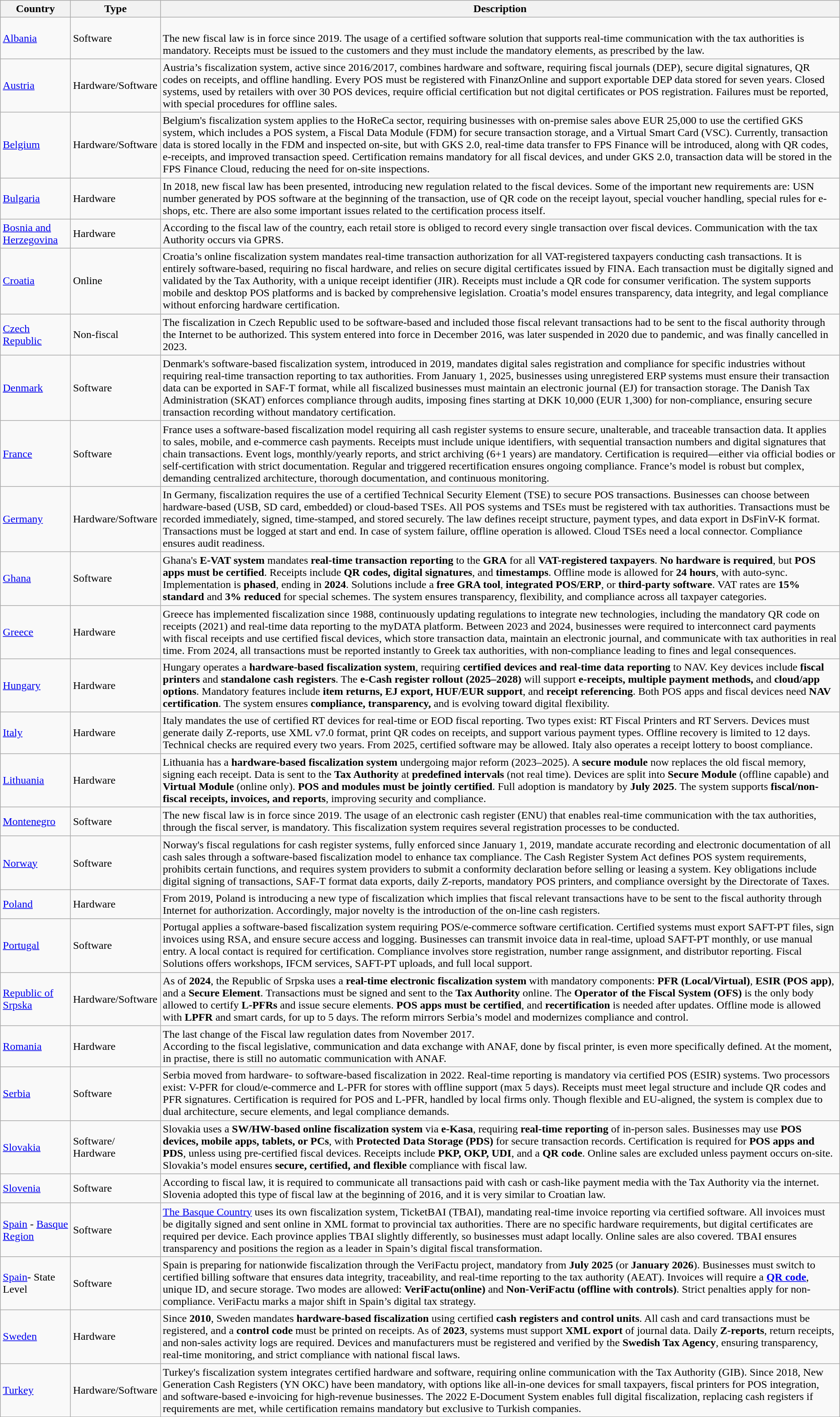<table class="wikitable">
<tr>
<th>Country</th>
<th>Type</th>
<th>Description</th>
</tr>
<tr>
<td><a href='#'>Albania</a></td>
<td>Software</td>
<td><br>The new fiscal law is in force since 2019. The usage of a certified software solution that supports real-time communication with the tax authorities is mandatory. Receipts must be issued to the customers and they must include the mandatory elements, as prescribed by the law.</td>
</tr>
<tr>
<td><a href='#'>Austria</a></td>
<td>Hardware/Software</td>
<td>Austria’s fiscalization system, active since 2016/2017, combines hardware and software, requiring fiscal journals (DEP), secure digital signatures, QR codes on receipts, and offline handling. Every POS must be registered with FinanzOnline and support exportable DEP data stored for seven years. Closed systems, used by retailers with over 30 POS devices, require official certification but not digital certificates or POS registration. Failures must be reported, with special procedures for offline sales.</td>
</tr>
<tr>
<td><a href='#'>Belgium</a></td>
<td>Hardware/Software</td>
<td>Belgium's fiscalization system applies to the HoReCa sector, requiring businesses with on-premise sales above EUR 25,000 to use the certified GKS system, which includes a POS system, a Fiscal Data Module (FDM) for secure transaction storage, and a Virtual Smart Card (VSC). Currently, transaction data is stored locally in the FDM and inspected on-site, but with GKS 2.0, real-time data transfer to FPS Finance will be introduced, along with QR codes, e-receipts, and improved transaction speed. Certification remains mandatory for all fiscal devices, and under GKS 2.0, transaction data will be stored in the FPS Finance Cloud, reducing the need for on-site inspections.</td>
</tr>
<tr>
<td><a href='#'>Bulgaria</a></td>
<td>Hardware</td>
<td>In 2018, new fiscal law has been presented, introducing new regulation related to the fiscal devices. Some of the important new requirements are: USN number generated by POS software at the beginning of the transaction, use of QR code on the receipt layout, special voucher handling, special rules for e-shops, etc. There are also some important issues related to the certification process itself.</td>
</tr>
<tr>
<td><a href='#'>Bosnia and Herzegovina</a></td>
<td>Hardware</td>
<td>According to the fiscal law of the country, each retail store is obliged to record every single transaction over fiscal devices. Communication with the tax Authority occurs via GPRS.</td>
</tr>
<tr>
<td><a href='#'>Croatia</a></td>
<td>Online</td>
<td Croatia is one of the first countries in world with this type Fiscalization cash registers>Croatia’s online fiscalization system mandates real-time transaction authorization for all VAT-registered taxpayers conducting cash transactions. It is entirely software-based, requiring no fiscal hardware, and relies on secure digital certificates issued by FINA. Each transaction must be digitally signed and validated by the Tax Authority, with a unique receipt identifier (JIR). Receipts must include a QR code for consumer verification. The system supports mobile and desktop POS platforms and is backed by comprehensive legislation. Croatia’s model ensures transparency, data integrity, and legal compliance without enforcing hardware certification.</td>
</tr>
<tr>
<td><a href='#'>Czech Republic</a></td>
<td>Non-fiscal</td>
<td>The fiscalization in Czech Republic used to be software-based and included those fiscal relevant transactions had to be sent to the fiscal authority through the Internet to be authorized. This system entered into force in December 2016, was later suspended in 2020 due to pandemic, and was finally cancelled in 2023.</td>
</tr>
<tr>
<td><a href='#'>Denmark</a></td>
<td>Software</td>
<td>Denmark's software-based fiscalization system, introduced in 2019, mandates digital sales registration and compliance for specific industries without requiring real-time transaction reporting to tax authorities. From January 1, 2025, businesses using unregistered ERP systems must ensure their transaction data can be exported in SAF-T format, while all fiscalized businesses must maintain an electronic journal (EJ) for transaction storage. The Danish Tax Administration (SKAT) enforces compliance through audits, imposing fines starting at DKK 10,000 (EUR 1,300) for non-compliance, ensuring secure transaction recording without mandatory certification.</td>
</tr>
<tr>
<td><a href='#'>France</a></td>
<td>Software</td>
<td>France uses a software-based fiscalization model requiring all cash register systems to ensure secure, unalterable, and traceable transaction data. It applies to sales, mobile, and e-commerce cash payments. Receipts must include unique identifiers, with sequential transaction numbers and digital signatures that chain transactions. Event logs, monthly/yearly reports, and strict archiving (6+1 years) are mandatory. Certification is required—either via official bodies or self-certification with strict documentation. Regular and triggered recertification ensures ongoing compliance. France’s model is robust but complex, demanding centralized architecture, thorough documentation, and continuous monitoring.</td>
</tr>
<tr>
<td><a href='#'>Germany</a></td>
<td>Hardware/Software</td>
<td>In Germany, fiscalization requires the use of a certified Technical Security Element (TSE) to secure POS transactions. Businesses can choose between hardware-based (USB, SD card, embedded) or cloud-based TSEs. All POS systems and TSEs must be registered with tax authorities. Transactions must be recorded immediately, signed, time-stamped, and stored securely. The law defines receipt structure, payment types, and data export in DsFinV-K format. Transactions must be logged at start and end. In case of system failure, offline operation is allowed. Cloud TSEs need a local connector. Compliance ensures audit readiness.</td>
</tr>
<tr>
<td><a href='#'>Ghana</a></td>
<td>Software</td>
<td>Ghana's <strong>E-VAT system</strong> mandates <strong>real-time transaction reporting</strong> to the <strong>GRA</strong> for all <strong>VAT-registered taxpayers</strong>. <strong>No hardware is required</strong>, but <strong>POS apps must be certified</strong>. Receipts include <strong>QR codes, digital signatures</strong>, and <strong>timestamps</strong>. Offline mode is allowed for <strong>24 hours</strong>, with auto-sync. Implementation is <strong>phased</strong>, ending in <strong>2024</strong>. Solutions include a <strong>free GRA tool</strong>, <strong>integrated POS/ERP</strong>, or <strong>third-party software</strong>. VAT rates are <strong>15% standard</strong> and <strong>3% reduced</strong> for special schemes. The system ensures transparency, flexibility, and compliance across all taxpayer categories. </td>
</tr>
<tr>
<td><a href='#'>Greece</a></td>
<td>Hardware</td>
<td>Greece has implemented fiscalization since 1988, continuously updating regulations to integrate new technologies, including the mandatory QR code on receipts (2021) and real-time data reporting to the myDATA platform. Between 2023 and 2024, businesses were required to interconnect card payments with fiscal receipts and use certified fiscal devices, which store transaction data, maintain an electronic journal, and communicate with tax authorities in real time. From 2024, all transactions must be reported instantly to Greek tax authorities, with non-compliance leading to fines and legal consequences.</td>
</tr>
<tr>
<td><a href='#'>Hungary</a></td>
<td>Hardware</td>
<td>Hungary operates a <strong>hardware-based fiscalization system</strong>, requiring <strong>certified devices and real-time data reporting</strong> to NAV. Key devices include <strong>fiscal printers</strong> and <strong>standalone cash registers</strong>. The <strong>e-Cash register rollout (2025–2028)</strong> will support <strong>e-receipts, multiple payment methods,</strong> and <strong>cloud/app options</strong>. Mandatory features include <strong>item returns, EJ export, HUF/EUR support</strong>, and <strong>receipt referencing</strong>. Both POS apps and fiscal devices need <strong>NAV certification</strong>. The system ensures <strong>compliance, transparency,</strong> and is evolving toward digital flexibility. </td>
</tr>
<tr>
<td><a href='#'>Italy</a></td>
<td>Hardware</td>
<td>Italy mandates the use of certified RT devices for real-time or EOD fiscal reporting. Two types exist: RT Fiscal Printers and RT Servers. Devices must generate daily Z-reports, use XML v7.0 format, print QR codes on receipts, and support various payment types. Offline recovery is limited to 12 days. Technical checks are required every two years. From 2025, certified software may be allowed. Italy also operates a receipt lottery to boost compliance. </td>
</tr>
<tr>
<td><a href='#'>Lithuania</a></td>
<td>Hardware</td>
<td>Lithuania has a <strong>hardware-based fiscalization system</strong> undergoing major reform (2023–2025). A <strong>secure module</strong> now replaces the old fiscal memory, signing each receipt. Data is sent to the <strong>Tax Authority</strong> at <strong>predefined intervals</strong> (not real time). Devices are split into <strong>Secure Module</strong> (offline capable) and <strong>Virtual Module</strong> (online only). <strong>POS and modules must be jointly certified</strong>. Full adoption is mandatory by <strong>July 2025</strong>. The system supports <strong>fiscal/non-fiscal receipts, invoices, and reports</strong>, improving security and compliance.</td>
</tr>
<tr>
<td><a href='#'>Montenegro</a></td>
<td>Software</td>
<td>The new fiscal law is in force since 2019. The usage of an electronic cash register (ENU) that enables real-time communication with the tax authorities, through the fiscal server, is mandatory. This fiscalization system requires several registration processes to be conducted.</td>
</tr>
<tr>
<td><a href='#'>Norway</a></td>
<td>Software</td>
<td>Norway's fiscal regulations for cash register systems, fully enforced since January 1, 2019, mandate accurate recording and electronic documentation of all cash sales through a software-based fiscalization model to enhance tax compliance. The Cash Register System Act defines POS system requirements, prohibits certain functions, and requires system providers to submit a conformity declaration before selling or leasing a system. Key obligations include digital signing of transactions, SAF-T format data exports, daily Z-reports, mandatory POS printers, and compliance oversight by the Directorate of Taxes.</td>
</tr>
<tr>
<td><a href='#'>Poland</a></td>
<td>Hardware</td>
<td>From 2019, Poland is introducing a new type of fiscalization which implies that fiscal relevant transactions have to be sent to the fiscal authority through Internet for authorization. Accordingly, major novelty is the introduction of the on-line cash registers.</td>
</tr>
<tr>
<td><a href='#'>Portugal</a></td>
<td>Software</td>
<td>Portugal applies a software-based fiscalization system requiring POS/e-commerce software certification. Certified systems must export SAFT-PT files, sign invoices using RSA, and ensure secure access and logging. Businesses can transmit invoice data in real-time, upload SAFT-PT monthly, or use manual entry. A local contact is required for certification. Compliance involves store registration, number range assignment, and distributor reporting. Fiscal Solutions offers workshops, IFCM services, SAFT-PT uploads, and full local support.<br></td>
</tr>
<tr>
<td><a href='#'>Republic of Srpska</a></td>
<td>Hardware/Software</td>
<td>As of <strong>2024</strong>, the Republic of Srpska uses a <strong>real-time electronic fiscalization system</strong> with mandatory components: <strong>PFR (Local/Virtual)</strong>, <strong>ESIR (POS app)</strong>, and a <strong>Secure Element</strong>. Transactions must be signed and sent to the <strong>Tax Authority</strong> online. The <strong>Operator of the Fiscal System (OFS)</strong> is the only body allowed to certify <strong>L-PFRs</strong> and issue secure elements. <strong>POS apps must be certified</strong>, and <strong>recertification</strong> is needed after updates. Offline mode is allowed with <strong>LPFR</strong> and smart cards, for up to 5 days. The reform mirrors Serbia’s model and modernizes compliance and control.</td>
</tr>
<tr>
<td><a href='#'>Romania</a></td>
<td>Hardware</td>
<td>The last change of the Fiscal law regulation dates from November 2017.<br>According to the fiscal legislative, communication and data exchange with ANAF, done by fiscal printer, is even more specifically defined. At the moment, in practise, there is still no automatic communication with ANAF.</td>
</tr>
<tr>
<td><a href='#'>Serbia</a></td>
<td>Software</td>
<td>Serbia moved from hardware- to software-based fiscalization in 2022. Real-time reporting is mandatory via certified POS (ESIR) systems. Two processors exist: V-PFR for cloud/e-commerce and L-PFR for stores with offline support (max 5 days). Receipts must meet legal structure and include QR codes and PFR signatures. Certification is required for POS and L-PFR, handled by local firms only. Though flexible and EU-aligned, the system is complex due to dual architecture, secure elements, and legal compliance demands.</td>
</tr>
<tr>
<td><a href='#'>Slovakia</a></td>
<td>Software/ Hardware</td>
<td>Slovakia uses a <strong>SW/HW-based online fiscalization system</strong> via <strong>e-Kasa</strong>, requiring <strong>real-time reporting</strong> of in-person sales. Businesses may use <strong>POS devices, mobile apps, tablets, or PCs</strong>, with <strong>Protected Data Storage (PDS)</strong> for secure transaction records. Certification is required for <strong>POS apps and PDS</strong>, unless using pre-certified fiscal devices. Receipts include <strong>PKP, OKP, UDI</strong>, and a <strong>QR code</strong>. Online sales are excluded unless payment occurs on-site. Slovakia’s model ensures <strong>secure, certified, and flexible</strong> compliance with fiscal law.</td>
</tr>
<tr>
<td><a href='#'>Slovenia</a></td>
<td>Software</td>
<td>According to fiscal law, it is required to communicate all transactions paid with cash or cash-like payment media with the Tax Authority via the internet. Slovenia adopted this type of fiscal law at the beginning of 2016, and it is very similar to Croatian law.</td>
</tr>
<tr>
<td><a href='#'>Spain</a> - <a href='#'>Basque Region</a></td>
<td>Software</td>
<td><a href='#'>The Basque Country</a> uses its own fiscalization system, TicketBAI (TBAI), mandating real-time invoice reporting via certified software. All invoices must be digitally signed and sent online in XML format to provincial tax authorities. There are no specific hardware requirements, but digital certificates are required per device. Each province applies TBAI slightly differently, so businesses must adapt locally. Online sales are also covered. TBAI ensures transparency and positions the region as a leader in Spain’s digital fiscal transformation. </td>
</tr>
<tr>
<td><a href='#'>Spain</a>- State Level</td>
<td>Software</td>
<td>Spain is preparing for nationwide fiscalization through the VeriFactu project, mandatory from <strong>July 2025</strong> (or <strong>January 2026</strong>). Businesses must switch to certified billing software that ensures data integrity, traceability, and real-time reporting to the tax authority (AEAT). Invoices will require a <strong><a href='#'>QR code</a></strong>, unique ID, and secure storage. Two modes are allowed: <strong>VeriFactu(online)</strong> and <strong>Non-VeriFactu (offline with controls)</strong>. Strict penalties apply for non-compliance. VeriFactu marks a major shift in Spain’s digital tax strategy.</td>
</tr>
<tr>
<td><a href='#'>Sweden</a></td>
<td>Hardware</td>
<td>Since <strong>2010</strong>, Sweden mandates <strong>hardware-based fiscalization</strong> using certified <strong>cash registers and control units</strong>. All cash and card transactions must be registered, and a <strong>control code</strong> must be printed on receipts. As of <strong>2023</strong>, systems must support <strong>XML export</strong> of journal data. Daily <strong>Z-reports</strong>, return receipts, and non-sales activity logs are required. Devices and manufacturers must be registered and verified by the <strong>Swedish Tax Agency</strong>, ensuring transparency, real-time monitoring, and strict compliance with national fiscal laws.</td>
</tr>
<tr>
<td><a href='#'>Turkey</a></td>
<td>Hardware/Software</td>
<td>Turkey's fiscalization system integrates certified hardware and software, requiring online communication with the Tax Authority (GIB). Since 2018, New Generation Cash Registers (YN OKC) have been mandatory, with options like all-in-one devices for small taxpayers, fiscal printers for POS integration, and software-based e-invoicing for high-revenue businesses. The 2022 E-Document System enables full digital fiscalization, replacing cash registers if requirements are met, while certification remains mandatory but exclusive to Turkish companies.</td>
</tr>
</table>
